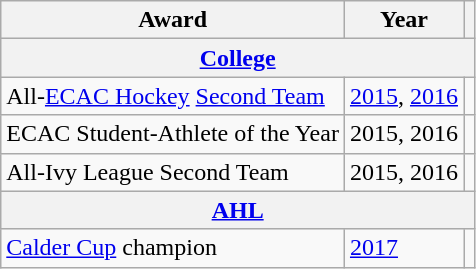<table class="wikitable">
<tr>
<th>Award</th>
<th>Year</th>
<th></th>
</tr>
<tr>
<th colspan="3"><a href='#'>College</a></th>
</tr>
<tr>
<td>All-<a href='#'>ECAC Hockey</a> <a href='#'>Second Team</a></td>
<td><a href='#'>2015</a>, <a href='#'>2016</a></td>
<td></td>
</tr>
<tr>
<td>ECAC Student-Athlete of the Year</td>
<td>2015, 2016</td>
<td></td>
</tr>
<tr>
<td>All-Ivy League Second Team</td>
<td>2015, 2016</td>
<td></td>
</tr>
<tr>
<th colspan="3"><a href='#'>AHL</a></th>
</tr>
<tr>
<td><a href='#'>Calder Cup</a> champion</td>
<td><a href='#'>2017</a></td>
<td></td>
</tr>
</table>
